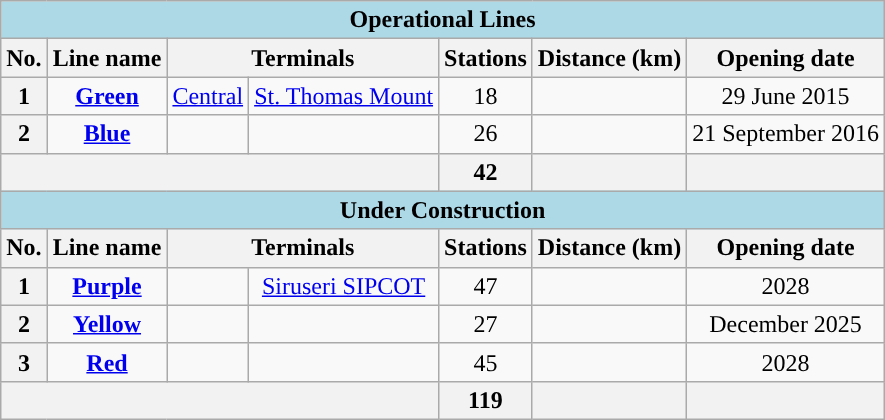<table class="wikitable sortable" align="center" style="text-align:center; style=">
<tr>
<th colspan="7" style="background:#ADD8E6;">Operational Lines</th>
</tr>
<tr>
<th>No.</th>
<th>Line name</th>
<th colspan="2">Terminals</th>
<th>Stations</th>
<th>Distance (km)</th>
<th>Opening date</th>
</tr>
<tr>
<th rowspan="1">1</th>
<td rowspan="1" style="background:#"><a href='#'><span><strong>Green</strong></span></a></td>
<td><a href='#'>Central</a></td>
<td><a href='#'>St. Thomas Mount</a></td>
<td style="text-align: center;">18</td>
<td style="text-align: center;"></td>
<td style="text-align:center;">29 June 2015</td>
</tr>
<tr>
<th rowspan="1">2</th>
<td rowspan="1" style="background:#"><a href='#'><span><strong>Blue</strong></span></a></td>
<td></td>
<td></td>
<td style="text-align: center;">26</td>
<td style="text-align: center;"></td>
<td style="text-align:center;">21 September 2016</td>
</tr>
<tr>
<th colspan="4"></th>
<th>42</th>
<th></th>
<th></th>
</tr>
<tr>
<th colspan="7" style="background:#ADD8E6;">Under Construction</th>
</tr>
<tr>
<th>No.</th>
<th>Line name</th>
<th colspan="2">Terminals</th>
<th>Stations</th>
<th>Distance (km)</th>
<th>Opening date</th>
</tr>
<tr>
<th>1</th>
<td rowspan="1" style="background:#"><a href='#'><span><strong>Purple</strong></span></a></td>
<td></td>
<td><a href='#'>Siruseri SIPCOT</a></td>
<td>47</td>
<td></td>
<td>2028</td>
</tr>
<tr>
<th>2</th>
<td rowspan="1" style="background:#"><a href='#'><span><strong>Yellow</strong></span></a></td>
<td></td>
<td></td>
<td>27</td>
<td></td>
<td>December 2025</td>
</tr>
<tr>
<th>3</th>
<td rowspan="1" style="background:#"><a href='#'><span><strong>Red</strong></span></a></td>
<td></td>
<td></td>
<td>45</td>
<td></td>
<td>2028</td>
</tr>
<tr>
<th colspan="4"></th>
<th>119</th>
<th></th>
<th></th>
</tr>
</table>
